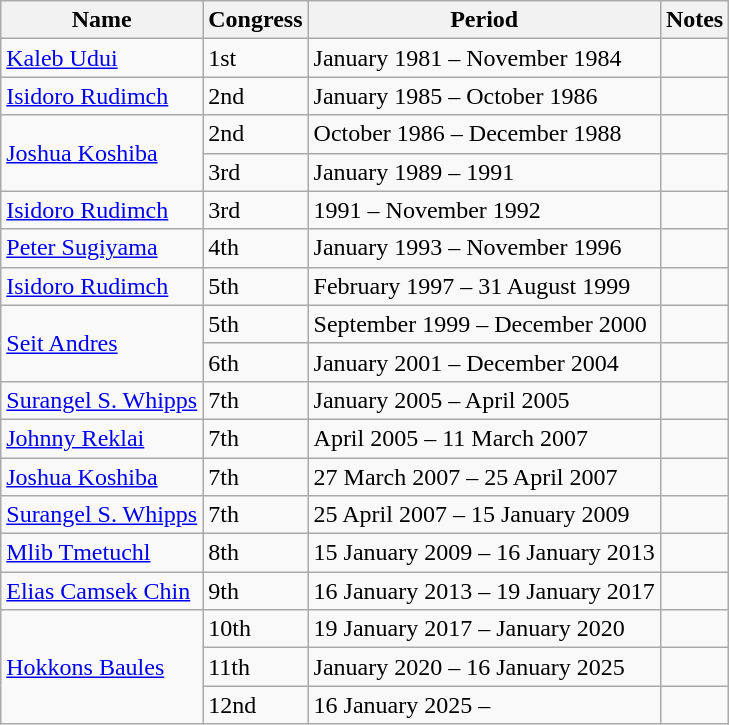<table class="wikitable">
<tr>
<th>Name</th>
<th>Congress</th>
<th>Period</th>
<th>Notes</th>
</tr>
<tr>
<td><a href='#'>Kaleb Udui</a></td>
<td>1st</td>
<td>January 1981 – November 1984</td>
<td></td>
</tr>
<tr>
<td><a href='#'>Isidoro Rudimch</a></td>
<td>2nd</td>
<td>January 1985 – October 1986</td>
<td></td>
</tr>
<tr>
<td rowspan="2"><a href='#'>Joshua Koshiba</a></td>
<td>2nd</td>
<td>October 1986 – December 1988</td>
<td></td>
</tr>
<tr>
<td>3rd</td>
<td>January 1989 – 1991</td>
<td></td>
</tr>
<tr>
<td><a href='#'>Isidoro Rudimch</a></td>
<td>3rd</td>
<td>1991 – November 1992</td>
<td></td>
</tr>
<tr>
<td><a href='#'>Peter Sugiyama</a></td>
<td>4th</td>
<td>January 1993 – November 1996</td>
<td></td>
</tr>
<tr>
<td><a href='#'>Isidoro Rudimch</a></td>
<td>5th</td>
<td>February 1997 – 31 August 1999</td>
<td></td>
</tr>
<tr>
<td rowspan="2"><a href='#'>Seit Andres</a></td>
<td>5th</td>
<td>September 1999 – December 2000</td>
<td></td>
</tr>
<tr>
<td>6th</td>
<td>January 2001 – December 2004</td>
<td></td>
</tr>
<tr>
<td><a href='#'>Surangel S. Whipps</a></td>
<td>7th</td>
<td>January 2005 – April 2005</td>
<td></td>
</tr>
<tr>
<td><a href='#'>Johnny Reklai</a></td>
<td>7th</td>
<td>April 2005 – 11 March 2007</td>
<td></td>
</tr>
<tr>
<td><a href='#'>Joshua Koshiba</a></td>
<td>7th</td>
<td>27 March 2007 – 25 April 2007</td>
<td></td>
</tr>
<tr>
<td><a href='#'>Surangel S. Whipps</a></td>
<td>7th</td>
<td>25 April 2007 – 15 January 2009</td>
<td></td>
</tr>
<tr>
<td><a href='#'>Mlib Tmetuchl</a></td>
<td>8th</td>
<td>15 January 2009 – 16 January 2013</td>
<td></td>
</tr>
<tr>
<td><a href='#'>Elias Camsek Chin</a></td>
<td>9th</td>
<td>16 January 2013 – 19 January 2017</td>
<td></td>
</tr>
<tr>
<td rowspan="3"><a href='#'>Hokkons Baules</a></td>
<td>10th</td>
<td>19 January 2017 – January 2020</td>
<td></td>
</tr>
<tr>
<td>11th</td>
<td>January 2020 – 16 January 2025</td>
<td></td>
</tr>
<tr>
<td>12nd</td>
<td>16 January 2025 –</td>
<td></td>
</tr>
</table>
